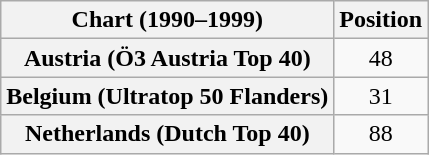<table class="wikitable sortable plainrowheaders">
<tr>
<th>Chart (1990–1999)</th>
<th>Position</th>
</tr>
<tr>
<th scope="row">Austria (Ö3 Austria Top 40)</th>
<td align="center">48</td>
</tr>
<tr>
<th scope="row">Belgium (Ultratop 50 Flanders)</th>
<td align="center">31</td>
</tr>
<tr>
<th scope="row">Netherlands (Dutch Top 40)</th>
<td align="center">88</td>
</tr>
</table>
